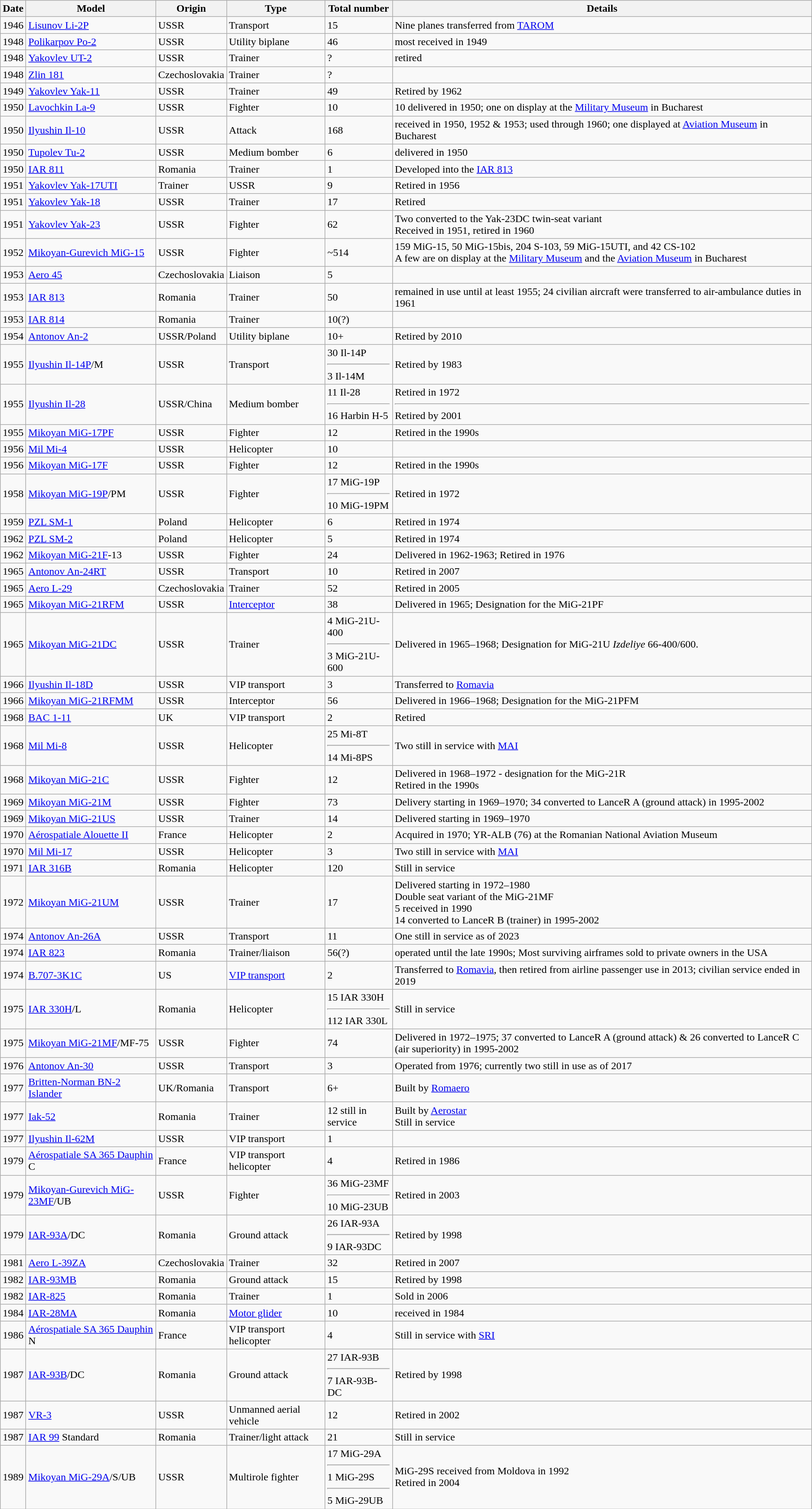<table class="wikitable sortable">
<tr>
<th>Date</th>
<th>Model</th>
<th>Origin</th>
<th>Type</th>
<th>Total number</th>
<th>Details</th>
</tr>
<tr>
<td>1946</td>
<td><a href='#'>Lisunov Li-2P</a></td>
<td>USSR</td>
<td>Transport</td>
<td>15</td>
<td>Nine planes transferred from <a href='#'>TAROM</a></td>
</tr>
<tr>
<td>1948</td>
<td><a href='#'>Polikarpov Po-2</a></td>
<td>USSR</td>
<td>Utility biplane</td>
<td>46</td>
<td>most received in 1949</td>
</tr>
<tr>
<td>1948</td>
<td><a href='#'>Yakovlev UT-2</a></td>
<td>USSR</td>
<td>Trainer</td>
<td>?</td>
<td>retired</td>
</tr>
<tr>
<td>1948</td>
<td><a href='#'>Zlin 181</a></td>
<td>Czechoslovakia</td>
<td>Trainer</td>
<td>?</td>
<td></td>
</tr>
<tr>
<td>1949</td>
<td><a href='#'>Yakovlev Yak-11</a></td>
<td>USSR</td>
<td>Trainer</td>
<td>49</td>
<td>Retired by 1962</td>
</tr>
<tr>
<td>1950</td>
<td><a href='#'>Lavochkin La-9</a></td>
<td>USSR</td>
<td>Fighter</td>
<td>10</td>
<td>10 delivered in 1950; one on display at the <a href='#'>Military Museum</a> in Bucharest</td>
</tr>
<tr>
<td>1950</td>
<td><a href='#'>Ilyushin Il-10</a></td>
<td>USSR</td>
<td>Attack</td>
<td>168</td>
<td>received in 1950, 1952 & 1953; used through 1960; one displayed at <a href='#'>Aviation Museum</a> in Bucharest</td>
</tr>
<tr>
<td>1950</td>
<td><a href='#'>Tupolev Tu-2</a></td>
<td>USSR</td>
<td>Medium bomber</td>
<td>6</td>
<td>delivered in 1950</td>
</tr>
<tr>
<td>1950</td>
<td><a href='#'>IAR 811</a></td>
<td>Romania</td>
<td>Trainer</td>
<td>1</td>
<td>Developed into the <a href='#'>IAR 813</a></td>
</tr>
<tr>
<td>1951</td>
<td><a href='#'>Yakovlev Yak-17UTI</a></td>
<td>Trainer</td>
<td>USSR</td>
<td>9</td>
<td>Retired in 1956</td>
</tr>
<tr>
<td>1951</td>
<td><a href='#'>Yakovlev Yak-18</a></td>
<td>USSR</td>
<td>Trainer</td>
<td>17</td>
<td>Retired</td>
</tr>
<tr>
<td>1951</td>
<td><a href='#'>Yakovlev Yak-23</a></td>
<td>USSR</td>
<td>Fighter</td>
<td>62</td>
<td>Two converted to the Yak-23DC twin-seat variant<br>Received in 1951, retired in 1960</td>
</tr>
<tr>
<td>1952</td>
<td><a href='#'>Mikoyan-Gurevich MiG-15</a></td>
<td>USSR</td>
<td>Fighter</td>
<td>~514</td>
<td>159 MiG-15, 50 MiG-15bis, 204 S-103, 59 MiG-15UTI, and 42 CS-102<br>A few are on display at the <a href='#'>Military Museum</a> and the <a href='#'>Aviation Museum</a> in Bucharest</td>
</tr>
<tr>
<td>1953</td>
<td><a href='#'>Aero 45</a></td>
<td>Czechoslovakia</td>
<td>Liaison</td>
<td>5</td>
<td></td>
</tr>
<tr>
<td>1953</td>
<td><a href='#'>IAR 813</a></td>
<td>Romania</td>
<td>Trainer</td>
<td>50</td>
<td>remained in use until at least 1955; 24 civilian aircraft were transferred to air-ambulance duties in 1961</td>
</tr>
<tr>
<td>1953</td>
<td><a href='#'>IAR 814</a></td>
<td>Romania</td>
<td>Trainer</td>
<td>10(?)</td>
<td></td>
</tr>
<tr>
<td>1954</td>
<td><a href='#'>Antonov An-2</a></td>
<td>USSR/Poland</td>
<td>Utility biplane</td>
<td>10+</td>
<td>Retired by 2010</td>
</tr>
<tr>
<td>1955</td>
<td><a href='#'>Ilyushin Il-14P</a>/M</td>
<td>USSR</td>
<td>Transport</td>
<td>30 Il-14P<hr>3 Il-14M</td>
<td>Retired by 1983</td>
</tr>
<tr>
<td>1955</td>
<td><a href='#'>Ilyushin Il-28</a></td>
<td>USSR/China</td>
<td>Medium bomber</td>
<td>11 Il-28<hr>16 Harbin H-5</td>
<td>Retired in 1972<hr>Retired by 2001</td>
</tr>
<tr>
<td>1955</td>
<td><a href='#'>Mikoyan MiG-17PF</a></td>
<td>USSR</td>
<td>Fighter</td>
<td>12</td>
<td>Retired in the 1990s</td>
</tr>
<tr>
<td>1956</td>
<td><a href='#'>Mil Mi-4</a></td>
<td>USSR</td>
<td>Helicopter</td>
<td>10</td>
<td></td>
</tr>
<tr>
<td>1956</td>
<td><a href='#'>Mikoyan MiG-17F</a></td>
<td>USSR</td>
<td>Fighter</td>
<td>12</td>
<td>Retired in the 1990s</td>
</tr>
<tr>
<td>1958</td>
<td><a href='#'>Mikoyan MiG-19P</a>/PM</td>
<td>USSR</td>
<td>Fighter</td>
<td>17 MiG-19P<hr>10 MiG-19PM</td>
<td>Retired in 1972</td>
</tr>
<tr>
<td>1959</td>
<td><a href='#'>PZL SM-1</a></td>
<td>Poland</td>
<td>Helicopter</td>
<td>6</td>
<td>Retired in 1974</td>
</tr>
<tr>
<td>1962</td>
<td><a href='#'>PZL SM-2</a></td>
<td>Poland</td>
<td>Helicopter</td>
<td>5</td>
<td>Retired in 1974</td>
</tr>
<tr>
<td>1962</td>
<td><a href='#'>Mikoyan MiG-21F</a>-13</td>
<td>USSR</td>
<td>Fighter</td>
<td>24</td>
<td>Delivered in 1962-1963; Retired in 1976</td>
</tr>
<tr>
<td>1965</td>
<td><a href='#'>Antonov An-24RT</a></td>
<td>USSR</td>
<td>Transport</td>
<td>10</td>
<td>Retired in 2007</td>
</tr>
<tr>
<td>1965</td>
<td><a href='#'>Aero L-29</a></td>
<td>Czechoslovakia</td>
<td>Trainer</td>
<td>52</td>
<td>Retired in 2005</td>
</tr>
<tr>
<td>1965</td>
<td><a href='#'>Mikoyan MiG-21RFM</a></td>
<td>USSR</td>
<td><a href='#'>Interceptor</a></td>
<td>38</td>
<td>Delivered in 1965; Designation for the MiG-21PF</td>
</tr>
<tr>
<td>1965</td>
<td><a href='#'>Mikoyan MiG-21DC</a></td>
<td>USSR</td>
<td>Trainer</td>
<td>4 MiG-21U-400<hr>3 MiG-21U-600</td>
<td>Delivered in 1965–1968; Designation for MiG-21U <em>Izdeliye</em> 66-400/600.</td>
</tr>
<tr>
<td>1966</td>
<td><a href='#'>Ilyushin Il-18D</a></td>
<td>USSR</td>
<td>VIP transport</td>
<td>3</td>
<td>Transferred to <a href='#'>Romavia</a></td>
</tr>
<tr>
<td>1966</td>
<td><a href='#'>Mikoyan MiG-21RFMM</a></td>
<td>USSR</td>
<td>Interceptor</td>
<td>56</td>
<td>Delivered in 1966–1968; Designation for the MiG-21PFM</td>
</tr>
<tr>
<td>1968</td>
<td><a href='#'>BAC 1-11</a></td>
<td>UK</td>
<td>VIP transport</td>
<td>2</td>
<td>Retired</td>
</tr>
<tr>
<td>1968</td>
<td><a href='#'>Mil Mi-8</a></td>
<td>USSR</td>
<td>Helicopter</td>
<td>25 Mi-8T<hr>14 Mi-8PS</td>
<td>Two still in service with <a href='#'>MAI</a></td>
</tr>
<tr>
<td>1968</td>
<td><a href='#'>Mikoyan MiG-21C</a></td>
<td>USSR</td>
<td>Fighter</td>
<td>12</td>
<td>Delivered in 1968–1972 - designation for the MiG-21R<br>Retired in the 1990s</td>
</tr>
<tr>
<td>1969</td>
<td><a href='#'>Mikoyan MiG-21M</a></td>
<td>USSR</td>
<td>Fighter</td>
<td>73</td>
<td>Delivery starting in 1969–1970; 34 converted to LanceR A (ground attack) in 1995-2002</td>
</tr>
<tr>
<td>1969</td>
<td><a href='#'>Mikoyan MiG-21US</a></td>
<td>USSR</td>
<td>Trainer</td>
<td>14</td>
<td>Delivered starting in 1969–1970</td>
</tr>
<tr>
<td>1970</td>
<td><a href='#'>Aérospatiale Alouette II</a></td>
<td>France</td>
<td>Helicopter</td>
<td>2</td>
<td>Acquired in 1970; YR-ALB (76) at the Romanian National Aviation Museum</td>
</tr>
<tr>
<td>1970</td>
<td><a href='#'>Mil Mi-17</a></td>
<td>USSR</td>
<td>Helicopter</td>
<td>3</td>
<td>Two still in service with <a href='#'>MAI</a></td>
</tr>
<tr>
<td>1971</td>
<td><a href='#'>IAR 316B</a></td>
<td>Romania</td>
<td>Helicopter</td>
<td>120</td>
<td>Still in service</td>
</tr>
<tr>
<td>1972</td>
<td><a href='#'>Mikoyan MiG-21UM</a></td>
<td>USSR</td>
<td>Trainer</td>
<td>17</td>
<td>Delivered starting in 1972–1980<br>Double seat variant of the MiG-21MF<br>5 received in 1990<br>14 converted to LanceR B (trainer) in 1995-2002</td>
</tr>
<tr>
<td>1974</td>
<td><a href='#'>Antonov An-26A</a></td>
<td>USSR</td>
<td>Transport</td>
<td>11</td>
<td>One still in service as of 2023</td>
</tr>
<tr>
<td>1974</td>
<td><a href='#'>IAR 823</a></td>
<td>Romania</td>
<td>Trainer/liaison</td>
<td>56(?)</td>
<td>operated until the late 1990s; Most surviving airframes sold to private owners in the USA</td>
</tr>
<tr>
<td>1974</td>
<td><a href='#'>B.707-3K1C</a></td>
<td>US</td>
<td><a href='#'>VIP transport</a></td>
<td>2</td>
<td>Transferred to <a href='#'>Romavia</a>, then retired from airline passenger use in 2013; civilian service ended in 2019</td>
</tr>
<tr>
<td>1975</td>
<td><a href='#'>IAR 330H</a>/L</td>
<td>Romania</td>
<td>Helicopter</td>
<td>15 IAR 330H<hr>112 IAR 330L</td>
<td>Still in service</td>
</tr>
<tr>
<td>1975</td>
<td><a href='#'>Mikoyan MiG-21MF</a>/MF-75</td>
<td>USSR</td>
<td>Fighter</td>
<td>74</td>
<td>Delivered in 1972–1975; 37 converted to LanceR A (ground attack) & 26 converted to LanceR C (air superiority) in 1995-2002</td>
</tr>
<tr>
<td>1976</td>
<td><a href='#'>Antonov An-30</a></td>
<td>USSR</td>
<td>Transport</td>
<td>3</td>
<td>Operated from 1976; currently two still in use as of 2017</td>
</tr>
<tr>
<td>1977</td>
<td><a href='#'>Britten-Norman BN-2 Islander</a></td>
<td>UK/Romania</td>
<td>Transport</td>
<td>6+</td>
<td>Built by <a href='#'>Romaero</a></td>
</tr>
<tr>
<td>1977</td>
<td><a href='#'>Iak-52</a></td>
<td>Romania</td>
<td>Trainer</td>
<td>12 still in service</td>
<td>Built by <a href='#'>Aerostar</a><br>Still in service</td>
</tr>
<tr>
<td>1977</td>
<td><a href='#'>Ilyushin Il-62M</a></td>
<td>USSR</td>
<td>VIP transport</td>
<td>1</td>
<td></td>
</tr>
<tr>
<td>1979</td>
<td><a href='#'>Aérospatiale SA 365 Dauphin</a> C</td>
<td>France</td>
<td>VIP transport helicopter</td>
<td>4</td>
<td>Retired in 1986</td>
</tr>
<tr>
<td>1979</td>
<td><a href='#'>Mikoyan-Gurevich MiG-23MF</a>/UB</td>
<td>USSR</td>
<td>Fighter</td>
<td>36 MiG-23MF<hr>10 MiG-23UB</td>
<td>Retired in 2003</td>
</tr>
<tr>
<td>1979</td>
<td><a href='#'>IAR-93A</a>/DC</td>
<td>Romania</td>
<td>Ground attack</td>
<td>26 IAR-93A<hr>9 IAR-93DC</td>
<td>Retired by 1998</td>
</tr>
<tr>
<td>1981</td>
<td><a href='#'>Aero L-39ZA</a></td>
<td>Czechoslovakia</td>
<td>Trainer</td>
<td>32</td>
<td>Retired in 2007</td>
</tr>
<tr>
<td>1982</td>
<td><a href='#'>IAR-93MB</a></td>
<td>Romania</td>
<td>Ground attack</td>
<td>15</td>
<td>Retired by 1998</td>
</tr>
<tr>
<td>1982</td>
<td><a href='#'>IAR-825</a></td>
<td>Romania</td>
<td>Trainer</td>
<td>1</td>
<td>Sold in 2006</td>
</tr>
<tr>
<td>1984</td>
<td><a href='#'>IAR-28MA</a></td>
<td>Romania</td>
<td><a href='#'>Motor glider</a></td>
<td>10</td>
<td>received in 1984</td>
</tr>
<tr>
<td>1986</td>
<td><a href='#'>Aérospatiale SA 365 Dauphin</a> N</td>
<td>France</td>
<td>VIP transport helicopter</td>
<td>4</td>
<td>Still in service with <a href='#'>SRI</a></td>
</tr>
<tr>
<td>1987</td>
<td><a href='#'>IAR-93B</a>/DC</td>
<td>Romania</td>
<td>Ground attack</td>
<td>27 IAR-93B<hr>7 IAR-93B-DC</td>
<td>Retired by 1998</td>
</tr>
<tr>
<td>1987</td>
<td><a href='#'>VR-3</a></td>
<td>USSR</td>
<td>Unmanned aerial vehicle</td>
<td>12</td>
<td>Retired in 2002</td>
</tr>
<tr>
<td>1987</td>
<td><a href='#'>IAR 99</a> Standard</td>
<td>Romania</td>
<td>Trainer/light attack</td>
<td>21</td>
<td>Still in service</td>
</tr>
<tr>
<td>1989</td>
<td><a href='#'>Mikoyan MiG-29A</a>/S/UB</td>
<td>USSR</td>
<td>Multirole fighter</td>
<td>17 MiG-29A<hr>1 MiG-29S<hr>5 MiG-29UB</td>
<td>MiG-29S received from Moldova in 1992<br>Retired in 2004</td>
</tr>
</table>
